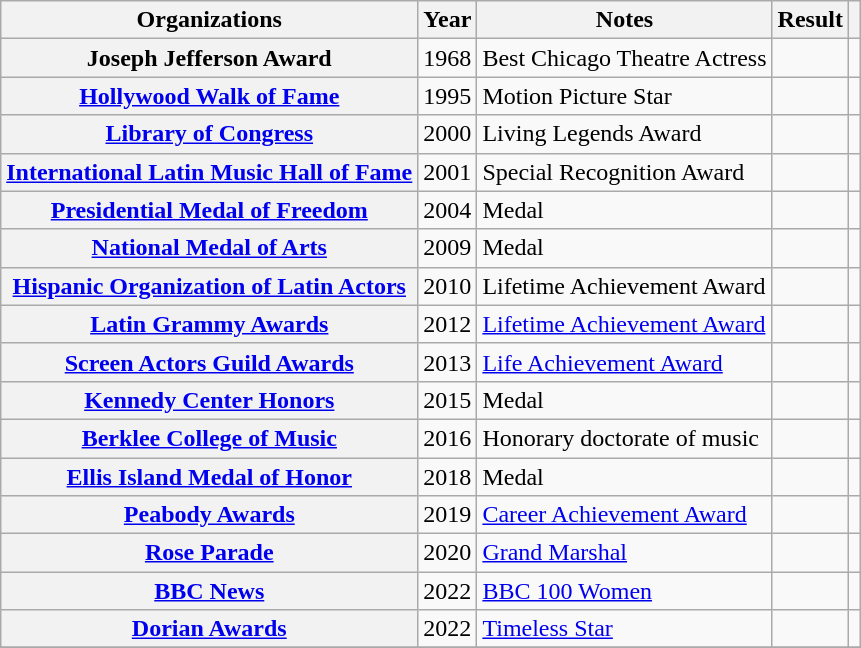<table class= "wikitable plainrowheaders sortable">
<tr>
<th>Organizations</th>
<th scope="col">Year</th>
<th scope="col">Notes</th>
<th scope="col">Result</th>
<th scope="col" class="unsortable"></th>
</tr>
<tr>
<th rowspan="1" scope="row">Joseph Jefferson Award</th>
<td style="text-align:center;">1968</td>
<td>Best Chicago Theatre Actress</td>
<td></td>
<td style="text-align:center;"></td>
</tr>
<tr>
<th rowspan="1" scope="row"><a href='#'>Hollywood Walk of Fame</a></th>
<td style="text-align:center;">1995</td>
<td>Motion Picture Star</td>
<td></td>
<td style="text-align:center;"></td>
</tr>
<tr>
<th rowspan="1" scope="row"><a href='#'>Library of Congress</a></th>
<td style="text-align:center;">2000</td>
<td>Living Legends Award</td>
<td></td>
<td style="text-align:center;"></td>
</tr>
<tr>
<th rowspan="1" scope="row"><a href='#'>International Latin Music Hall of Fame</a></th>
<td style="text-align:center;">2001</td>
<td>Special Recognition Award</td>
<td></td>
<td style="text-align:center;"></td>
</tr>
<tr>
<th rowspan="1" scope="row"><a href='#'>Presidential Medal of Freedom</a></th>
<td style="text-align:center;">2004</td>
<td>Medal</td>
<td></td>
<td style="text-align:center;"></td>
</tr>
<tr>
<th rowspan="1" scope="row"><a href='#'>National Medal of Arts</a></th>
<td style="text-align:center;">2009</td>
<td>Medal</td>
<td></td>
<td style="text-align:center;"></td>
</tr>
<tr>
<th rowspan="1" scope="row"><a href='#'>Hispanic Organization of Latin Actors</a></th>
<td style="text-align:center;">2010</td>
<td>Lifetime Achievement Award</td>
<td></td>
<td style="text-align:center;"></td>
</tr>
<tr>
<th rowspan="1" scope="row"><a href='#'>Latin Grammy Awards</a></th>
<td style="text-align:center;">2012</td>
<td><a href='#'>Lifetime Achievement Award</a></td>
<td></td>
<td style="text-align:center;"></td>
</tr>
<tr>
<th rowspan="1" scope="row"><a href='#'>Screen Actors Guild Awards</a></th>
<td style="text-align:center;">2013</td>
<td><a href='#'>Life Achievement Award</a></td>
<td></td>
<td style="text-align:center;"></td>
</tr>
<tr>
<th rowspan="1" scope="row"><a href='#'>Kennedy Center Honors</a></th>
<td style="text-align:center;">2015</td>
<td>Medal</td>
<td></td>
<td style="text-align:center;"></td>
</tr>
<tr>
<th rowspan="1" scope="row"><a href='#'>Berklee College of Music</a></th>
<td style="text-align:center;">2016</td>
<td>Honorary doctorate of music</td>
<td></td>
<td style="text-align:center;"></td>
</tr>
<tr>
<th rowspan="1" scope="row"><a href='#'>Ellis Island Medal of Honor</a></th>
<td style="text-align:center;">2018</td>
<td>Medal</td>
<td></td>
<td style="text-align:center;"></td>
</tr>
<tr>
<th rowspan="1" scope="row"><a href='#'>Peabody Awards</a></th>
<td style="text-align:center;">2019</td>
<td><a href='#'>Career Achievement Award</a></td>
<td></td>
<td style="text-align:center;"></td>
</tr>
<tr>
<th rowspan="1" scope="row"><a href='#'>Rose Parade</a></th>
<td style="text-align:center;">2020</td>
<td><a href='#'>Grand Marshal</a></td>
<td></td>
<td style="text-align:center;"></td>
</tr>
<tr>
<th rowspan="1" scope="row"><a href='#'>BBC News</a></th>
<td style="text-align:center;">2022</td>
<td><a href='#'>BBC 100 Women</a></td>
<td></td>
<td style="text-align:center;"></td>
</tr>
<tr>
<th rowspan="1" scope="row"><a href='#'>Dorian Awards</a></th>
<td style="text-align:center;">2022</td>
<td><a href='#'>Timeless Star</a></td>
<td></td>
<td style="text-align:center;"></td>
</tr>
<tr>
</tr>
</table>
